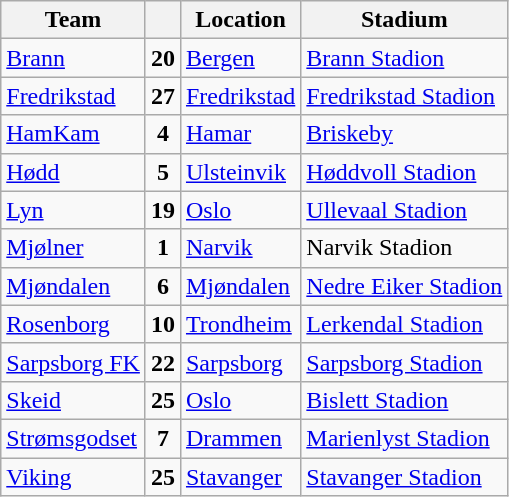<table class="wikitable sortable" border="1">
<tr>
<th>Team</th>
<th></th>
<th>Location</th>
<th>Stadium</th>
</tr>
<tr>
<td><a href='#'>Brann</a></td>
<td align="center"><strong>20</strong></td>
<td><a href='#'>Bergen</a></td>
<td><a href='#'>Brann Stadion</a></td>
</tr>
<tr>
<td><a href='#'>Fredrikstad</a></td>
<td align="center"><strong>27</strong></td>
<td><a href='#'>Fredrikstad</a></td>
<td><a href='#'>Fredrikstad Stadion</a></td>
</tr>
<tr>
<td><a href='#'>HamKam</a></td>
<td align="center"><strong>4</strong></td>
<td><a href='#'>Hamar</a></td>
<td><a href='#'>Briskeby</a></td>
</tr>
<tr>
<td><a href='#'>Hødd</a></td>
<td align="center"><strong>5</strong></td>
<td><a href='#'>Ulsteinvik</a></td>
<td><a href='#'>Høddvoll Stadion</a></td>
</tr>
<tr>
<td><a href='#'>Lyn</a></td>
<td align="center"><strong>19</strong></td>
<td><a href='#'>Oslo</a></td>
<td><a href='#'>Ullevaal Stadion</a></td>
</tr>
<tr>
<td><a href='#'>Mjølner</a></td>
<td align="center"><strong>1</strong></td>
<td><a href='#'>Narvik</a></td>
<td>Narvik Stadion</td>
</tr>
<tr>
<td><a href='#'>Mjøndalen</a></td>
<td align="center"><strong>6</strong></td>
<td><a href='#'>Mjøndalen</a></td>
<td><a href='#'>Nedre Eiker Stadion</a></td>
</tr>
<tr>
<td><a href='#'>Rosenborg</a></td>
<td align="center"><strong>10</strong></td>
<td><a href='#'>Trondheim</a></td>
<td><a href='#'>Lerkendal Stadion</a></td>
</tr>
<tr>
<td><a href='#'>Sarpsborg FK</a></td>
<td align="center"><strong>22</strong></td>
<td><a href='#'>Sarpsborg</a></td>
<td><a href='#'>Sarpsborg Stadion</a></td>
</tr>
<tr>
<td><a href='#'>Skeid</a></td>
<td align="center"><strong>25</strong></td>
<td><a href='#'>Oslo</a></td>
<td><a href='#'>Bislett Stadion</a></td>
</tr>
<tr>
<td><a href='#'>Strømsgodset</a></td>
<td align="center"><strong>7</strong></td>
<td><a href='#'>Drammen</a></td>
<td><a href='#'>Marienlyst Stadion</a></td>
</tr>
<tr>
<td><a href='#'>Viking</a></td>
<td align="center"><strong>25</strong></td>
<td><a href='#'>Stavanger</a></td>
<td><a href='#'>Stavanger Stadion</a></td>
</tr>
</table>
